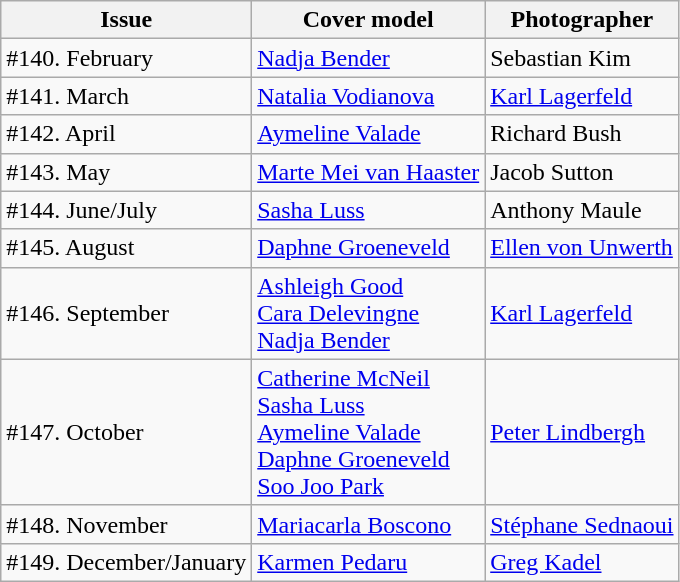<table class="sortable wikitable">
<tr>
<th>Issue</th>
<th>Cover model</th>
<th>Photographer</th>
</tr>
<tr>
<td>#140. February</td>
<td><a href='#'>Nadja Bender</a></td>
<td>Sebastian Kim</td>
</tr>
<tr>
<td>#141. March</td>
<td><a href='#'>Natalia Vodianova</a></td>
<td><a href='#'>Karl Lagerfeld</a></td>
</tr>
<tr>
<td>#142. April</td>
<td><a href='#'>Aymeline Valade</a></td>
<td>Richard Bush</td>
</tr>
<tr>
<td>#143. May</td>
<td><a href='#'>Marte Mei van Haaster</a></td>
<td>Jacob Sutton</td>
</tr>
<tr>
<td>#144. June/July</td>
<td><a href='#'>Sasha Luss</a></td>
<td>Anthony Maule</td>
</tr>
<tr>
<td>#145. August</td>
<td><a href='#'>Daphne Groeneveld</a></td>
<td><a href='#'>Ellen von Unwerth</a></td>
</tr>
<tr>
<td>#146. September</td>
<td><a href='#'>Ashleigh Good</a><br><a href='#'>Cara Delevingne</a><br><a href='#'>Nadja Bender</a></td>
<td><a href='#'>Karl Lagerfeld</a></td>
</tr>
<tr>
<td>#147. October</td>
<td><a href='#'>Catherine McNeil</a><br><a href='#'>Sasha Luss</a><br><a href='#'>Aymeline Valade</a><br><a href='#'>Daphne Groeneveld</a><br><a href='#'>Soo Joo Park</a></td>
<td><a href='#'>Peter Lindbergh</a></td>
</tr>
<tr>
<td>#148. November</td>
<td><a href='#'>Mariacarla Boscono</a></td>
<td><a href='#'>Stéphane Sednaoui</a></td>
</tr>
<tr>
<td>#149. December/January</td>
<td><a href='#'>Karmen Pedaru</a></td>
<td><a href='#'>Greg Kadel</a></td>
</tr>
</table>
